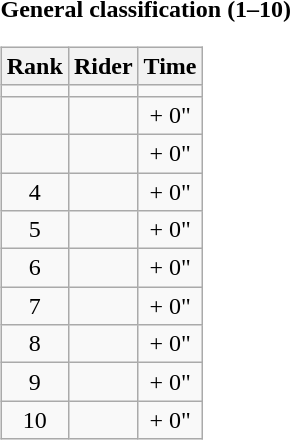<table>
<tr>
<td><strong>General classification (1–10)</strong><br><table class="wikitable">
<tr>
<th scope="col">Rank</th>
<th scope="col">Rider</th>
<th scope="col">Time</th>
</tr>
<tr>
<td style="text-align:center;"></td>
<td></td>
<td style="text-align:center;"></td>
</tr>
<tr>
<td style="text-align:center;"></td>
<td></td>
<td style="text-align:center;">+ 0"</td>
</tr>
<tr>
<td style="text-align:center;"></td>
<td></td>
<td style="text-align:center;">+ 0"</td>
</tr>
<tr>
<td style="text-align:center;">4</td>
<td></td>
<td style="text-align:center;">+ 0"</td>
</tr>
<tr>
<td style="text-align:center;">5</td>
<td></td>
<td style="text-align:center;">+ 0"</td>
</tr>
<tr>
<td style="text-align:center;">6</td>
<td></td>
<td style="text-align:center;">+ 0"</td>
</tr>
<tr>
<td style="text-align:center;">7</td>
<td></td>
<td style="text-align:center;">+ 0"</td>
</tr>
<tr>
<td style="text-align:center;">8</td>
<td></td>
<td style="text-align:center;">+ 0"</td>
</tr>
<tr>
<td style="text-align:center;">9</td>
<td></td>
<td style="text-align:center;">+ 0"</td>
</tr>
<tr>
<td style="text-align:center;">10</td>
<td></td>
<td style="text-align:center;">+ 0"</td>
</tr>
</table>
</td>
</tr>
</table>
